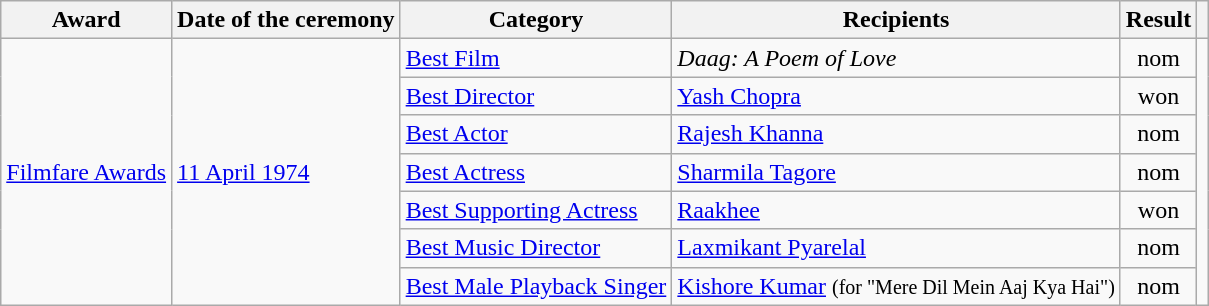<table class="wikitable plainrowheaders sortable">
<tr>
<th scope="col">Award</th>
<th scope="col">Date of the ceremony</th>
<th scope="col">Category</th>
<th scope="col">Recipients</th>
<th scope="col">Result</th>
<th class="unsortable" scope="col"></th>
</tr>
<tr>
<td rowspan="7" scope="row"><a href='#'>Filmfare Awards</a></td>
<td rowspan="7"><a href='#'>11 April 1974</a></td>
<td><a href='#'>Best Film</a></td>
<td><em>Daag: A Poem of Love</em></td>
<td align="center">nom</td>
<td rowspan="7"><strong></strong></td>
</tr>
<tr>
<td><a href='#'>Best Director</a></td>
<td><a href='#'>Yash Chopra</a></td>
<td align="center">won</td>
</tr>
<tr>
<td><a href='#'>Best Actor</a></td>
<td><a href='#'>Rajesh Khanna</a></td>
<td align="center">nom</td>
</tr>
<tr>
<td><a href='#'>Best Actress</a></td>
<td><a href='#'>Sharmila Tagore</a></td>
<td align="center">nom</td>
</tr>
<tr>
<td><a href='#'>Best Supporting Actress</a></td>
<td><a href='#'>Raakhee</a></td>
<td align="center">won</td>
</tr>
<tr>
<td><a href='#'>Best Music Director</a></td>
<td><a href='#'>Laxmikant Pyarelal</a></td>
<td align="center">nom</td>
</tr>
<tr>
<td><a href='#'>Best Male Playback Singer</a></td>
<td><a href='#'>Kishore Kumar</a> <small>(for "Mere Dil Mein Aaj Kya Hai")</small></td>
<td align="center">nom</td>
</tr>
</table>
